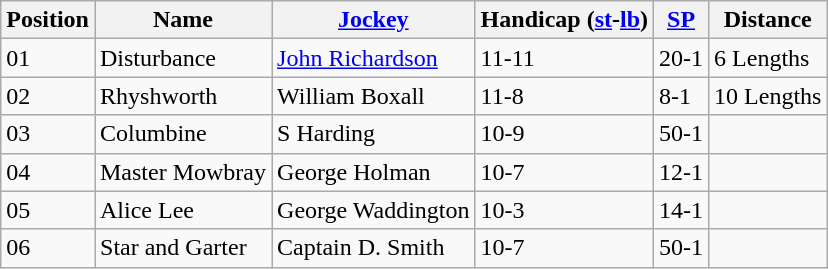<table class="wikitable sortable">
<tr>
<th data-sort-type="number">Position</th>
<th>Name</th>
<th><a href='#'>Jockey</a></th>
<th>Handicap (<a href='#'>st</a>-<a href='#'>lb</a>)</th>
<th><a href='#'>SP</a></th>
<th>Distance</th>
</tr>
<tr>
<td>01</td>
<td>Disturbance</td>
<td><a href='#'>John Richardson</a></td>
<td>11-11</td>
<td>20-1</td>
<td>6 Lengths</td>
</tr>
<tr>
<td>02</td>
<td>Rhyshworth</td>
<td>William Boxall</td>
<td>11-8</td>
<td>8-1</td>
<td>10 Lengths</td>
</tr>
<tr>
<td>03</td>
<td>Columbine</td>
<td>S Harding</td>
<td>10-9</td>
<td>50-1</td>
<td></td>
</tr>
<tr>
<td>04</td>
<td>Master Mowbray</td>
<td>George Holman</td>
<td>10-7</td>
<td>12-1</td>
<td></td>
</tr>
<tr>
<td>05</td>
<td>Alice Lee</td>
<td>George Waddington</td>
<td>10-3</td>
<td>14-1</td>
<td></td>
</tr>
<tr>
<td>06</td>
<td>Star and Garter</td>
<td>Captain D. Smith</td>
<td>10-7</td>
<td>50-1</td>
<td></td>
</tr>
</table>
